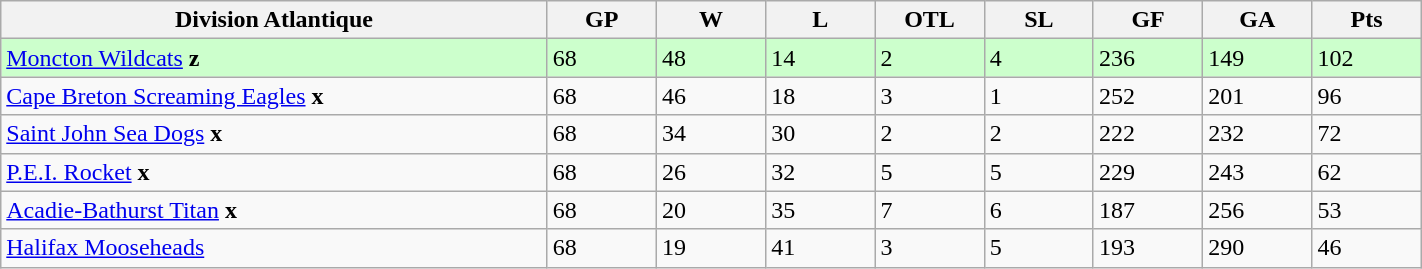<table class="wikitable" style="width: 75%">
<tr>
<th width=25%>Division Atlantique</th>
<th width=5%>GP</th>
<th width=5%>W</th>
<th width=5%>L</th>
<th width=5%>OTL</th>
<th width=5%>SL</th>
<th width=5%>GF</th>
<th width=5%>GA</th>
<th width=5%>Pts</th>
</tr>
<tr bgcolor=#ccffcc>
<td><a href='#'>Moncton Wildcats</a> <strong>z</strong></td>
<td>68</td>
<td>48</td>
<td>14</td>
<td>2</td>
<td>4</td>
<td>236</td>
<td>149</td>
<td>102</td>
</tr>
<tr>
<td><a href='#'>Cape Breton Screaming Eagles</a> <strong>x</strong></td>
<td>68</td>
<td>46</td>
<td>18</td>
<td>3</td>
<td>1</td>
<td>252</td>
<td>201</td>
<td>96</td>
</tr>
<tr>
<td><a href='#'>Saint John Sea Dogs</a> <strong>x</strong></td>
<td>68</td>
<td>34</td>
<td>30</td>
<td>2</td>
<td>2</td>
<td>222</td>
<td>232</td>
<td>72</td>
</tr>
<tr>
<td><a href='#'>P.E.I. Rocket</a> <strong>x</strong></td>
<td>68</td>
<td>26</td>
<td>32</td>
<td>5</td>
<td>5</td>
<td>229</td>
<td>243</td>
<td>62</td>
</tr>
<tr>
<td><a href='#'>Acadie-Bathurst Titan</a> <strong>x</strong></td>
<td>68</td>
<td>20</td>
<td>35</td>
<td>7</td>
<td>6</td>
<td>187</td>
<td>256</td>
<td>53</td>
</tr>
<tr>
<td><a href='#'>Halifax Mooseheads</a></td>
<td>68</td>
<td>19</td>
<td>41</td>
<td>3</td>
<td>5</td>
<td>193</td>
<td>290</td>
<td>46</td>
</tr>
</table>
